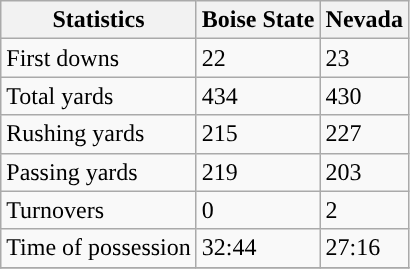<table class="wikitable">
<tr>
<th>Statistics</th>
<th>Boise State</th>
<th>Nevada</th>
</tr>
<tr>
<td>First downs</td>
<td>22</td>
<td>23</td>
</tr>
<tr>
<td>Total yards</td>
<td>434</td>
<td>430</td>
</tr>
<tr>
<td>Rushing yards</td>
<td>215</td>
<td>227</td>
</tr>
<tr>
<td>Passing yards</td>
<td>219</td>
<td>203</td>
</tr>
<tr>
<td>Turnovers</td>
<td>0</td>
<td>2</td>
</tr>
<tr>
<td>Time of possession</td>
<td>32:44</td>
<td>27:16</td>
</tr>
<tr>
</tr>
</table>
